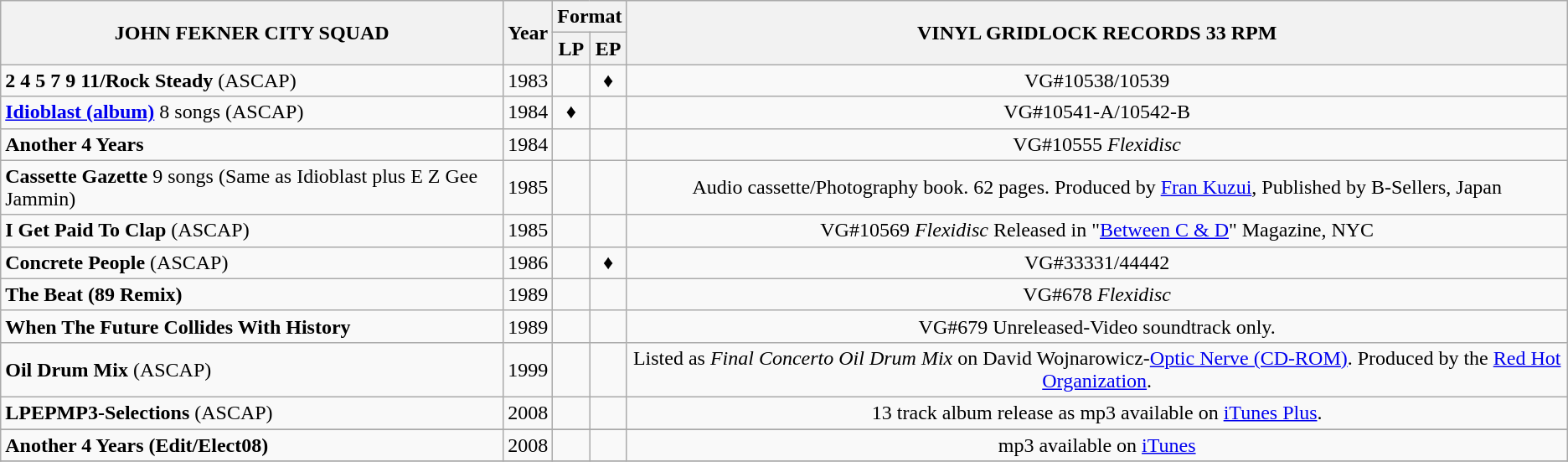<table class="wikitable" style="text-align:center;">
<tr>
<th rowspan=2>JOHN FEKNER CITY SQUAD</th>
<th rowspan=2>Year</th>
<th colspan=2>Format</th>
<th rowspan=2>VINYL GRIDLOCK RECORDS 33 RPM</th>
</tr>
<tr>
<th>LP</th>
<th>EP</th>
</tr>
<tr>
<td align=left><strong>2 4 5 7 9 11/Rock Steady</strong> (ASCAP)</td>
<td>1983</td>
<td></td>
<td>♦</td>
<td>VG#10538/10539</td>
</tr>
<tr>
<td align=left><strong><a href='#'>Idioblast (album)</a></strong> 8 songs (ASCAP)</td>
<td>1984</td>
<td>♦</td>
<td></td>
<td>VG#10541-A/10542-B</td>
</tr>
<tr>
<td align=left><strong>Another 4 Years</strong></td>
<td>1984</td>
<td></td>
<td></td>
<td>VG#10555  <em>Flexidisc</em></td>
</tr>
<tr>
<td align=left><strong>Cassette Gazette</strong> 9 songs (Same as Idioblast plus E Z Gee Jammin)</td>
<td>1985</td>
<td></td>
<td></td>
<td>Audio cassette/Photography book. 62 pages. Produced by <a href='#'>Fran Kuzui</a>, Published by B-Sellers, Japan</td>
</tr>
<tr>
<td align=left><strong>I Get Paid To Clap</strong> (ASCAP)</td>
<td>1985</td>
<td></td>
<td></td>
<td>VG#10569  <em>Flexidisc</em> Released in "<a href='#'>Between C & D</a>" Magazine, NYC</td>
</tr>
<tr>
<td align=left><strong>Concrete People</strong> (ASCAP)</td>
<td>1986</td>
<td></td>
<td>♦</td>
<td>VG#33331/44442</td>
</tr>
<tr>
<td align=left><strong>The Beat (89 Remix)</strong></td>
<td>1989</td>
<td></td>
<td></td>
<td>VG#678  <em>Flexidisc</em></td>
</tr>
<tr>
<td align=left><strong>When The Future Collides With History</strong></td>
<td>1989</td>
<td></td>
<td></td>
<td>VG#679 Unreleased-Video soundtrack only.</td>
</tr>
<tr>
<td align=left><strong>Oil Drum Mix</strong> (ASCAP)</td>
<td>1999</td>
<td></td>
<td></td>
<td>Listed as <em>Final Concerto Oil Drum Mix</em> on David Wojnarowicz-<a href='#'>Optic Nerve (CD-ROM)</a>. Produced by the <a href='#'>Red Hot Organization</a>.</td>
</tr>
<tr>
<td align=left><strong>LPEPMP3-Selections</strong> (ASCAP)</td>
<td>2008</td>
<td></td>
<td></td>
<td>13 track album release as mp3 available on <a href='#'>iTunes Plus</a>.</td>
</tr>
<tr>
</tr>
<tr>
<td align=left><strong>Another 4 Years (Edit/Elect08)</strong></td>
<td>2008</td>
<td></td>
<td></td>
<td>mp3 available on <a href='#'>iTunes</a></td>
</tr>
<tr>
</tr>
</table>
